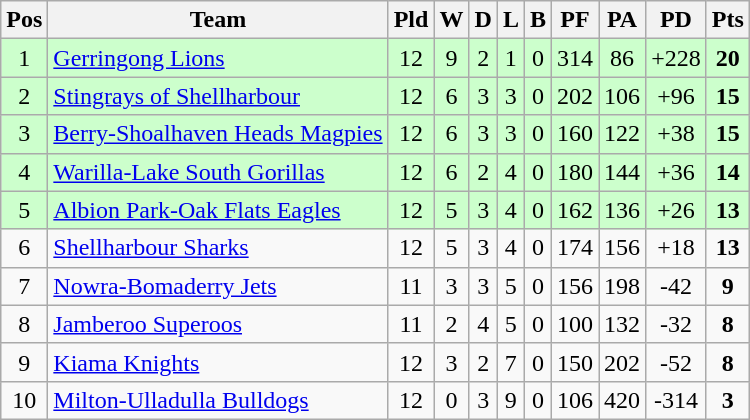<table class="wikitable">
<tr>
<th>Pos</th>
<th>Team</th>
<th>Pld</th>
<th>W</th>
<th>D</th>
<th>L</th>
<th>B</th>
<th>PF</th>
<th>PA</th>
<th>PD</th>
<th>Pts</th>
</tr>
<tr bgcolor="#CCFFCC">
<td style="text-align:center;">1</td>
<td> <a href='#'>Gerringong Lions</a></td>
<td style="text-align:center;">12</td>
<td style="text-align:center;">9</td>
<td style="text-align:center;">2</td>
<td style="text-align:center;">1</td>
<td style="text-align:center;">0</td>
<td style="text-align:center;">314</td>
<td style="text-align:center;">86</td>
<td style="text-align:center;">+228</td>
<td style="text-align:center;"><strong>20</strong></td>
</tr>
<tr bgcolor="#CCFFCC">
<td style="text-align:center;">2</td>
<td> <a href='#'>Stingrays of Shellharbour</a></td>
<td style="text-align:center;">12</td>
<td style="text-align:center;">6</td>
<td style="text-align:center;">3</td>
<td style="text-align:center;">3</td>
<td style="text-align:center;">0</td>
<td style="text-align:center;">202</td>
<td style="text-align:center;">106</td>
<td style="text-align:center;">+96</td>
<td style="text-align:center;"><strong>15</strong></td>
</tr>
<tr bgcolor="#CCFFCC">
<td style="text-align:center;">3</td>
<td> <a href='#'>Berry-Shoalhaven Heads Magpies</a></td>
<td style="text-align:center;">12</td>
<td style="text-align:center;">6</td>
<td style="text-align:center;">3</td>
<td style="text-align:center;">3</td>
<td style="text-align:center;">0</td>
<td style="text-align:center;">160</td>
<td style="text-align:center;">122</td>
<td style="text-align:center;">+38</td>
<td style="text-align:center;"><strong>15</strong></td>
</tr>
<tr bgcolor="#CCFFCC">
<td style="text-align:center;">4</td>
<td> <a href='#'>Warilla-Lake South Gorillas</a></td>
<td style="text-align:center;">12</td>
<td style="text-align:center;">6</td>
<td style="text-align:center;">2</td>
<td style="text-align:center;">4</td>
<td style="text-align:center;">0</td>
<td style="text-align:center;">180</td>
<td style="text-align:center;">144</td>
<td style="text-align:center;">+36</td>
<td style="text-align:center;"><strong>14</strong></td>
</tr>
<tr bgcolor="#CCFFCC">
<td style="text-align:center;">5</td>
<td> <a href='#'>Albion Park-Oak Flats Eagles</a></td>
<td style="text-align:center;">12</td>
<td style="text-align:center;">5</td>
<td style="text-align:center;">3</td>
<td style="text-align:center;">4</td>
<td style="text-align:center;">0</td>
<td style="text-align:center;">162</td>
<td style="text-align:center;">136</td>
<td style="text-align:center;">+26</td>
<td style="text-align:center;"><strong>13</strong></td>
</tr>
<tr>
<td style="text-align:center;">6</td>
<td> <a href='#'>Shellharbour Sharks</a></td>
<td style="text-align:center;">12</td>
<td style="text-align:center;">5</td>
<td style="text-align:center;">3</td>
<td style="text-align:center;">4</td>
<td style="text-align:center;">0</td>
<td style="text-align:center;">174</td>
<td style="text-align:center;">156</td>
<td style="text-align:center;">+18</td>
<td style="text-align:center;"><strong>13</strong></td>
</tr>
<tr>
<td style="text-align:center;">7</td>
<td> <a href='#'>Nowra-Bomaderry Jets</a></td>
<td style="text-align:center;">11</td>
<td style="text-align:center;">3</td>
<td style="text-align:center;">3</td>
<td style="text-align:center;">5</td>
<td style="text-align:center;">0</td>
<td style="text-align:center;">156</td>
<td style="text-align:center;">198</td>
<td style="text-align:center;">-42</td>
<td style="text-align:center;"><strong>9</strong></td>
</tr>
<tr>
<td style="text-align:center;">8</td>
<td> <a href='#'>Jamberoo Superoos</a></td>
<td style="text-align:center;">11</td>
<td style="text-align:center;">2</td>
<td style="text-align:center;">4</td>
<td style="text-align:center;">5</td>
<td style="text-align:center;">0</td>
<td style="text-align:center;">100</td>
<td style="text-align:center;">132</td>
<td style="text-align:center;">-32</td>
<td style="text-align:center;"><strong>8</strong></td>
</tr>
<tr>
<td style="text-align:center;">9</td>
<td> <a href='#'>Kiama Knights</a></td>
<td style="text-align:center;">12</td>
<td style="text-align:center;">3</td>
<td style="text-align:center;">2</td>
<td style="text-align:center;">7</td>
<td style="text-align:center;">0</td>
<td style="text-align:center;">150</td>
<td style="text-align:center;">202</td>
<td style="text-align:center;">-52</td>
<td style="text-align:center;"><strong>8</strong></td>
</tr>
<tr>
<td style="text-align:center;">10</td>
<td> <a href='#'>Milton-Ulladulla Bulldogs</a></td>
<td style="text-align:center;">12</td>
<td style="text-align:center;">0</td>
<td style="text-align:center;">3</td>
<td style="text-align:center;">9</td>
<td style="text-align:center;">0</td>
<td style="text-align:center;">106</td>
<td style="text-align:center;">420</td>
<td style="text-align:center;">-314</td>
<td style="text-align:center;"><strong>3</strong></td>
</tr>
</table>
